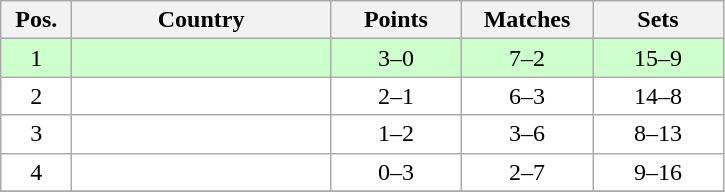<table class="wikitable" style="text-align:center;">
<tr>
<th width=40>Pos.</th>
<th width=165>Country</th>
<th width=80>Points</th>
<th width=80>Matches</th>
<th width=80>Sets</th>
</tr>
<tr style="background:#ccffcc;">
<td>1</td>
<td style="text-align:left;"></td>
<td>3–0</td>
<td>7–2</td>
<td>15–9</td>
</tr>
<tr style="background:#ffffff;">
<td>2</td>
<td style="text-align:left;"></td>
<td>2–1</td>
<td>6–3</td>
<td>14–8</td>
</tr>
<tr style="background:#ffffff;">
<td>3</td>
<td style="text-align:left;"></td>
<td>1–2</td>
<td>3–6</td>
<td>8–13</td>
</tr>
<tr style="background:#ffffff;">
<td>4</td>
<td style="text-align:left;"></td>
<td>0–3</td>
<td>2–7</td>
<td>9–16</td>
</tr>
<tr style="background:#ffffff;">
</tr>
</table>
